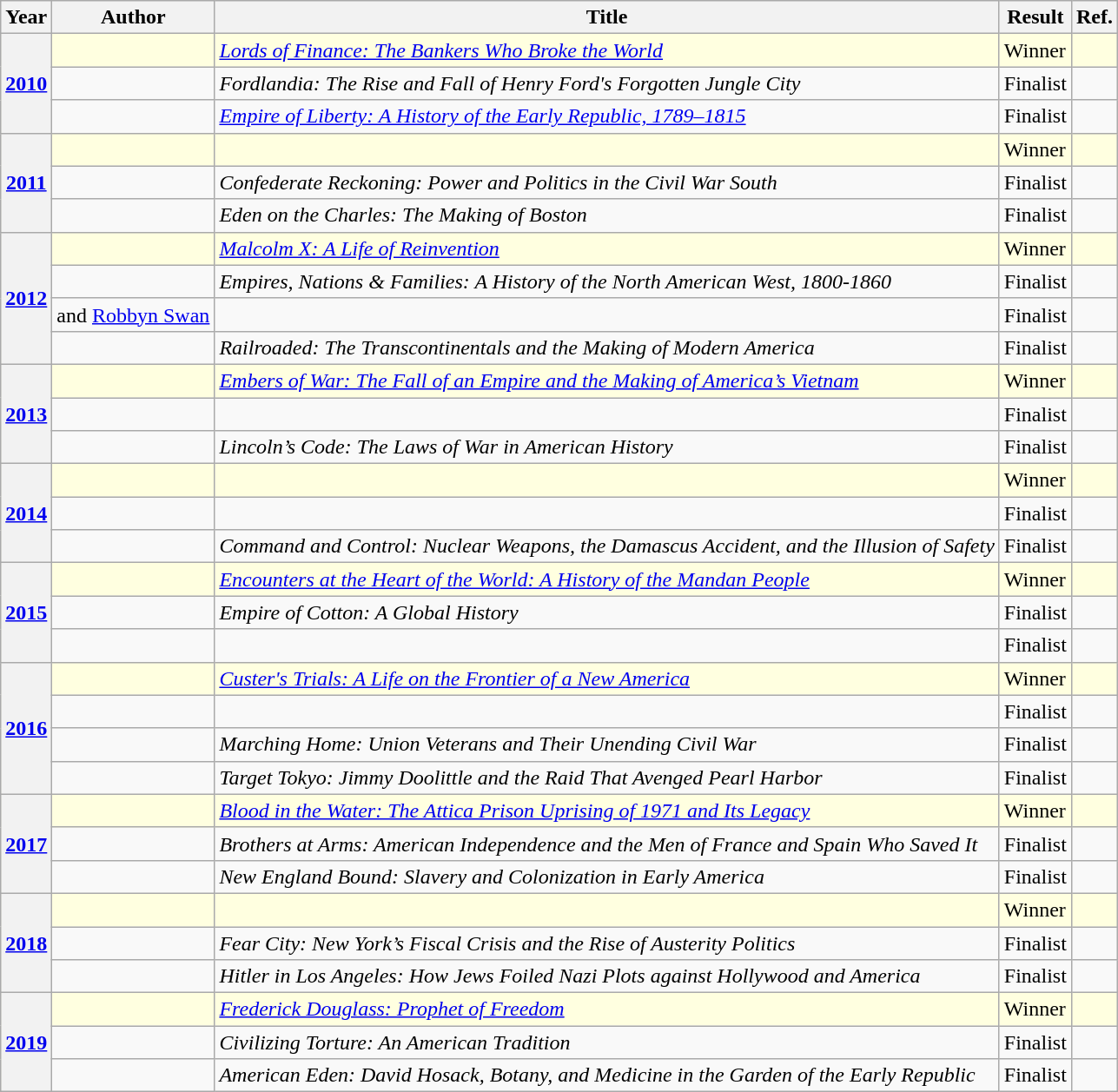<table class="wikitable sortable mw-collapsible">
<tr>
<th>Year</th>
<th>Author</th>
<th>Title</th>
<th>Result</th>
<th>Ref.</th>
</tr>
<tr style=background-color:lightyellow;>
<th rowspan="3"><a href='#'>2010</a></th>
<td></td>
<td><em><a href='#'>Lords of Finance: The Bankers Who Broke the World</a></em></td>
<td>Winner</td>
<td></td>
</tr>
<tr>
<td></td>
<td><em>Fordlandia: The Rise and Fall of Henry Ford's Forgotten Jungle City</em></td>
<td>Finalist</td>
<td></td>
</tr>
<tr>
<td></td>
<td><em><a href='#'>Empire of Liberty: A History of the Early Republic, 1789–1815</a></em></td>
<td>Finalist</td>
<td></td>
</tr>
<tr style=background-color:lightyellow;>
<th rowspan="3"><a href='#'>2011</a></th>
<td></td>
<td></td>
<td>Winner</td>
<td></td>
</tr>
<tr>
<td></td>
<td><em>Confederate Reckoning: Power and Politics in the Civil War South</em></td>
<td>Finalist</td>
<td></td>
</tr>
<tr>
<td></td>
<td><em>Eden on the Charles: The Making of Boston</em></td>
<td>Finalist</td>
<td></td>
</tr>
<tr style=background-color:lightyellow;>
<th rowspan="4"><a href='#'>2012</a></th>
<td></td>
<td><em><a href='#'>Malcolm X: A Life of Reinvention</a></em></td>
<td>Winner</td>
<td></td>
</tr>
<tr>
<td></td>
<td><em>Empires, Nations & Families: A History of the North American West, 1800-1860</em></td>
<td>Finalist</td>
<td></td>
</tr>
<tr>
<td> and <a href='#'>Robbyn Swan</a></td>
<td></td>
<td>Finalist</td>
<td></td>
</tr>
<tr>
<td></td>
<td><em>Railroaded: The Transcontinentals and the Making of Modern America</em></td>
<td>Finalist</td>
<td></td>
</tr>
<tr style=background-color:lightyellow;>
<th rowspan="3"><a href='#'>2013</a></th>
<td></td>
<td><em><a href='#'>Embers of War: The Fall of an Empire and the Making of America’s Vietnam</a></em></td>
<td>Winner</td>
<td></td>
</tr>
<tr>
<td></td>
<td></td>
<td>Finalist</td>
<td></td>
</tr>
<tr>
<td></td>
<td><em>Lincoln’s Code: The Laws of War in American History</em></td>
<td>Finalist</td>
<td></td>
</tr>
<tr style=background-color:lightyellow;>
<th rowspan="3"><a href='#'>2014</a></th>
<td></td>
<td></td>
<td>Winner</td>
<td></td>
</tr>
<tr>
<td></td>
<td></td>
<td>Finalist</td>
<td></td>
</tr>
<tr>
<td></td>
<td><em>Command and Control: Nuclear Weapons, the Damascus Accident, and the Illusion of Safety</em></td>
<td>Finalist</td>
<td></td>
</tr>
<tr style=background-color:lightyellow;>
<th rowspan="3"><a href='#'>2015</a></th>
<td></td>
<td><em><a href='#'>Encounters at the Heart of the World: A History of the Mandan People</a></em></td>
<td>Winner</td>
<td></td>
</tr>
<tr>
<td></td>
<td><em>Empire of Cotton: A Global History</em></td>
<td>Finalist</td>
<td></td>
</tr>
<tr>
<td></td>
<td></td>
<td>Finalist</td>
<td></td>
</tr>
<tr style=background-color:lightyellow;>
<th rowspan="4"><a href='#'>2016</a></th>
<td></td>
<td><em><a href='#'>Custer's Trials: A Life on the Frontier of a New America</a></em></td>
<td>Winner</td>
<td></td>
</tr>
<tr>
<td></td>
<td></td>
<td>Finalist</td>
<td></td>
</tr>
<tr>
<td></td>
<td><em>Marching Home: Union Veterans and Their Unending Civil War</em></td>
<td>Finalist</td>
<td></td>
</tr>
<tr>
<td></td>
<td><em>Target Tokyo: Jimmy Doolittle and the Raid That Avenged Pearl Harbor</em></td>
<td>Finalist</td>
<td></td>
</tr>
<tr style=background-color:lightyellow;>
<th rowspan="3"><a href='#'>2017</a></th>
<td></td>
<td><em><a href='#'>Blood in the Water: The Attica Prison Uprising of 1971 and Its Legacy</a></em></td>
<td>Winner</td>
<td></td>
</tr>
<tr>
<td></td>
<td><em>Brothers at Arms: American Independence and the Men of France and Spain Who Saved It</em></td>
<td>Finalist</td>
<td></td>
</tr>
<tr>
<td></td>
<td><em>New England Bound: Slavery and Colonization in Early America</em></td>
<td>Finalist</td>
<td></td>
</tr>
<tr style=background-color:lightyellow;>
<th rowspan="3"><a href='#'>2018</a></th>
<td></td>
<td></td>
<td>Winner</td>
<td></td>
</tr>
<tr>
<td></td>
<td><em>Fear City: New York’s Fiscal Crisis and the Rise of Austerity Politics</em></td>
<td>Finalist</td>
<td></td>
</tr>
<tr>
<td></td>
<td><em>Hitler in Los Angeles: How Jews Foiled Nazi Plots against Hollywood and America</em></td>
<td>Finalist</td>
<td></td>
</tr>
<tr style=background-color:lightyellow;>
<th rowspan="3"><a href='#'>2019</a></th>
<td></td>
<td><em><a href='#'>Frederick Douglass: Prophet of Freedom</a></em></td>
<td>Winner</td>
<td></td>
</tr>
<tr>
<td></td>
<td><em>Civilizing Torture: An American Tradition</em></td>
<td>Finalist</td>
<td></td>
</tr>
<tr>
<td></td>
<td><em>American Eden: David Hosack, Botany, and Medicine in the Garden of the Early Republic</em></td>
<td>Finalist</td>
<td></td>
</tr>
</table>
